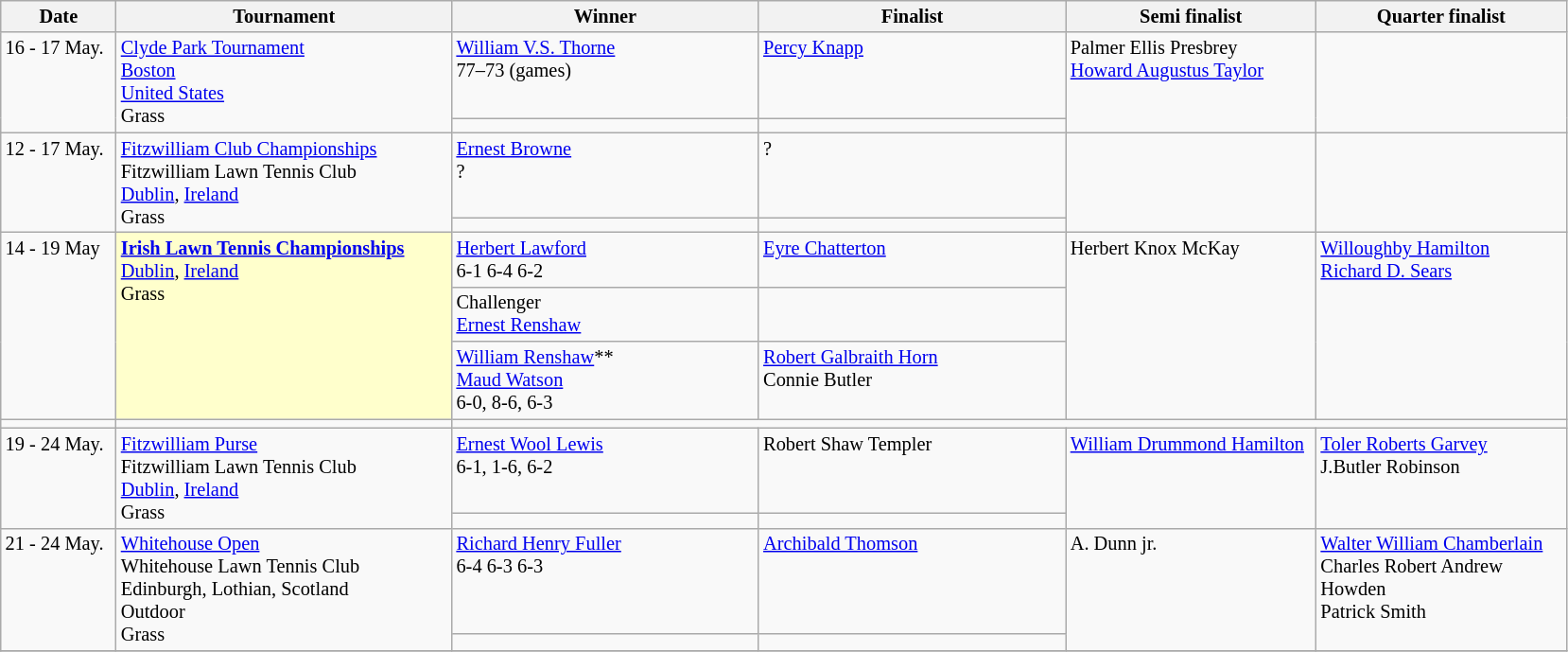<table class="wikitable" style="font-size:85%;">
<tr>
<th width="75">Date</th>
<th style="width:230px;">Tournament</th>
<th style="width:210px;">Winner</th>
<th style="width:210px;">Finalist</th>
<th style="width:170px;">Semi finalist</th>
<th style="width:170px;">Quarter finalist</th>
</tr>
<tr valign=top>
<td rowspan=2>16 - 17 May.</td>
<td rowspan=2><a href='#'>Clyde Park Tournament</a><br><a href='#'>Boston</a><br> <a href='#'>United States</a><br>Grass</td>
<td> <a href='#'>William V.S. Thorne</a><br>77–73 (games)</td>
<td> <a href='#'>Percy Knapp</a></td>
<td rowspan=2> Palmer Ellis Presbrey <br> <a href='#'>Howard Augustus Taylor</a></td>
<td rowspan=2></td>
</tr>
<tr valign=top>
<td></td>
<td></td>
</tr>
<tr valign=top>
<td rowspan=2>12 - 17 May.</td>
<td rowspan=2><a href='#'>Fitzwilliam Club Championships</a><br>Fitzwilliam Lawn Tennis Club<br><a href='#'>Dublin</a>, <a href='#'>Ireland</a><br>Grass</td>
<td> <a href='#'>Ernest Browne</a> <br>?</td>
<td> ?</td>
<td rowspan=2></td>
<td rowspan=2></td>
</tr>
<tr valign=top>
<td></td>
<td></td>
</tr>
<tr valign=top>
<td rowspan=3>14 - 19 May</td>
<td style="background:#ffc;" rowspan=3><strong><a href='#'>Irish Lawn Tennis Championships</a></strong><br><a href='#'>Dublin</a>, <a href='#'>Ireland</a><br>Grass</td>
<td> <a href='#'>Herbert Lawford</a> <br>6-1 6-4 6-2</td>
<td> <a href='#'>Eyre Chatterton</a></td>
<td rowspan=3> Herbert Knox McKay</td>
<td rowspan=3> <a href='#'>Willoughby Hamilton</a> <br>  <a href='#'>Richard D. Sears</a></td>
</tr>
<tr valign=top>
<td>Challenger<br> <a href='#'>Ernest Renshaw</a></td>
</tr>
<tr valign=top>
<td> <a href='#'>William Renshaw</a>** <br> <a href='#'>Maud Watson</a><br>6-0, 8-6, 6-3</td>
<td> <a href='#'>Robert Galbraith Horn</a> <br> Connie Butler</td>
</tr>
<tr valign=top>
<td></td>
<td></td>
</tr>
<tr valign=top>
<td rowspan=2>19 - 24 May.</td>
<td rowspan=2><a href='#'>Fitzwilliam Purse</a><br>Fitzwilliam Lawn Tennis Club<br><a href='#'>Dublin</a>, <a href='#'>Ireland</a><br>Grass</td>
<td> <a href='#'>Ernest Wool Lewis</a> <br>6-1, 1-6, 6-2</td>
<td>  Robert Shaw Templer</td>
<td rowspan=2> <a href='#'>William Drummond Hamilton</a></td>
<td rowspan=2> <a href='#'>Toler Roberts Garvey</a><br>  J.Butler Robinson</td>
</tr>
<tr valign=top>
<td></td>
<td></td>
</tr>
<tr valign=top>
<td rowspan=2>21 - 24 May.</td>
<td rowspan=2><a href='#'>Whitehouse Open</a><br>Whitehouse Lawn Tennis Club<br>Edinburgh, Lothian, Scotland<br>Outdoor<br>Grass</td>
<td> <a href='#'>Richard Henry Fuller</a> <br>6-4 6-3 6-3</td>
<td> <a href='#'>Archibald Thomson</a></td>
<td rowspan=2>  A. Dunn jr.</td>
<td rowspan=2> <a href='#'>Walter William Chamberlain</a> <br> Charles Robert Andrew Howden<br> Patrick Smith</td>
</tr>
<tr valign=top>
<td></td>
<td></td>
</tr>
<tr valign=top>
</tr>
</table>
